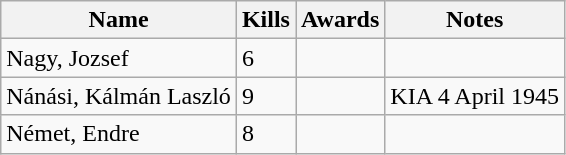<table class=wikitable>
<tr>
<th>Name</th>
<th>Kills</th>
<th>Awards</th>
<th>Notes</th>
</tr>
<tr>
<td>Nagy, Jozsef</td>
<td>6</td>
<td></td>
<td></td>
</tr>
<tr>
<td>Nánási, Kálmán Laszló</td>
<td>9</td>
<td></td>
<td>KIA 4 April 1945</td>
</tr>
<tr>
<td>Német, Endre</td>
<td>8</td>
<td></td>
<td></td>
</tr>
</table>
